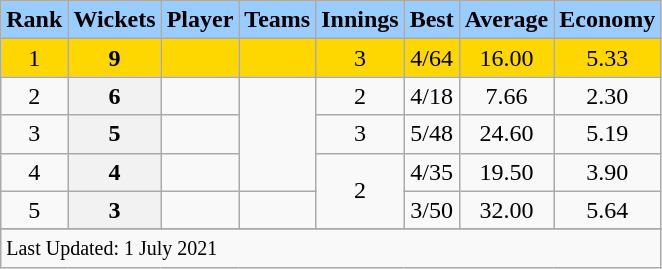<table class="wikitable plainrowheaders sortable">
<tr>
<th scope=col style="background:#9cf;">Rank</th>
<th scope=col style="background:#9cf;">Wickets</th>
<th scope=col style="background:#9cf;">Player</th>
<th scope=col style="background:#9cf;">Teams</th>
<th scope=col style="background:#9cf;">Innings</th>
<th scope=col style="background:#9cf;">Best</th>
<th scope=col style="background:#9cf;">Average</th>
<th scope=col style="background:#9cf;">Economy</th>
</tr>
<tr>
<td style="text-align:center; background:gold;">1</td>
<th scope="row"  style="text-align:center; background:gold;"><strong>9</strong></th>
<td style="background:gold;"></td>
<td style="text-align:center; background:gold;"></td>
<td style="text-align:center; background:gold;">3</td>
<td style="text-align:center; background:gold;">4/64</td>
<td style="text-align:center; background:gold;">16.00</td>
<td style="text-align:center; background:gold;">5.33</td>
</tr>
<tr>
<td align=center>2</td>
<th scope=row style=text-align:center;><strong>6</strong></th>
<td></td>
<td align=center rowspan=3></td>
<td align=center>2</td>
<td align=center>4/18</td>
<td align=center>7.66</td>
<td align=center>2.30</td>
</tr>
<tr>
<td align=center>3</td>
<th scope=row style=text-align:center;><strong>5</strong></th>
<td></td>
<td align=center>3</td>
<td align=center>5/48</td>
<td align=center>24.60</td>
<td align=center>5.19</td>
</tr>
<tr>
<td align=center>4</td>
<th scope=row style=text-align:center;><strong>4</strong></th>
<td></td>
<td align=center rowspan=2>2</td>
<td align=center>4/35</td>
<td align=center>19.50</td>
<td align=center>3.90</td>
</tr>
<tr>
<td align=center>5</td>
<th scope=row style=text-align:center;><strong>3</strong></th>
<td></td>
<td align=center></td>
<td align=center>3/50</td>
<td align=center>32.00</td>
<td align=center>5.64</td>
</tr>
<tr>
</tr>
<tr class=sortbottom>
<td colspan=9><small>Last Updated: 1 July 2021</small></td>
</tr>
</table>
